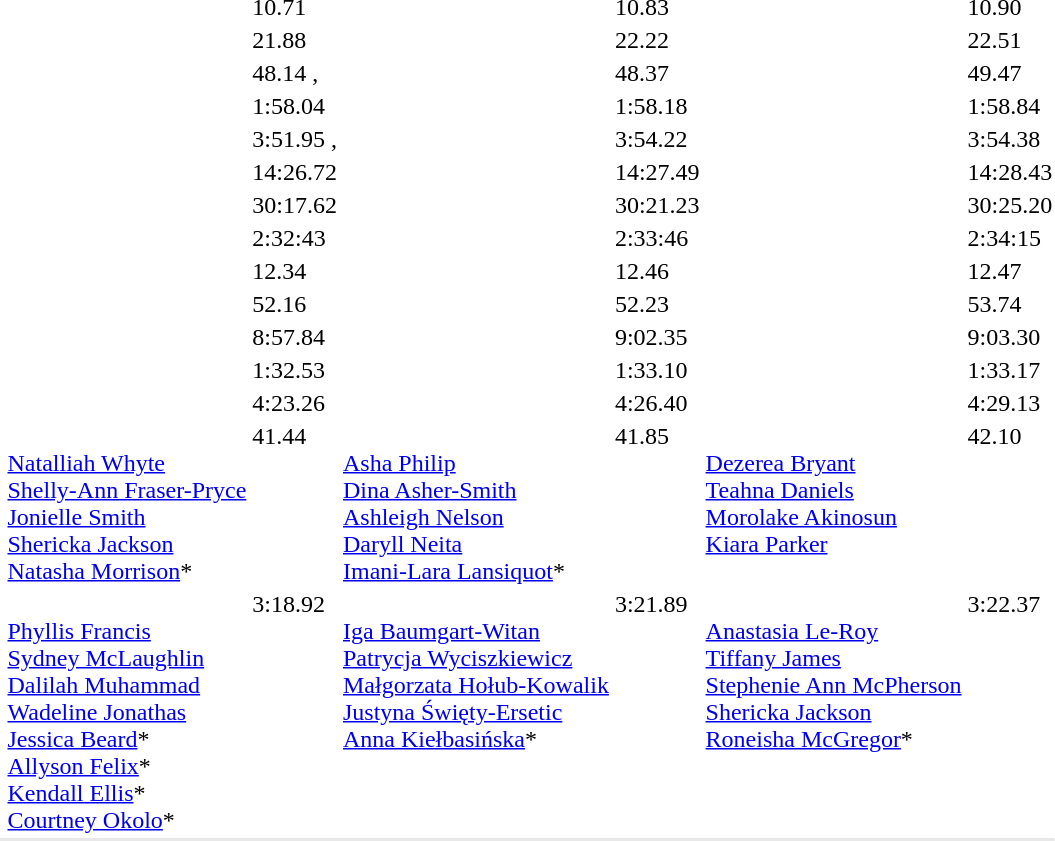<table>
<tr>
<td></td>
<td></td>
<td>10.71 </td>
<td></td>
<td>10.83 </td>
<td></td>
<td>10.90</td>
</tr>
<tr>
<td></td>
<td></td>
<td>21.88 </td>
<td></td>
<td>22.22 </td>
<td></td>
<td>22.51</td>
</tr>
<tr>
<td></td>
<td></td>
<td>48.14 , </td>
<td></td>
<td>48.37 </td>
<td></td>
<td>49.47 </td>
</tr>
<tr>
<td></td>
<td></td>
<td>1:58.04 </td>
<td></td>
<td>1:58.18 </td>
<td></td>
<td>1:58.84</td>
</tr>
<tr>
<td></td>
<td></td>
<td>3:51.95 , </td>
<td></td>
<td>3:54.22 </td>
<td></td>
<td>3:54.38 </td>
</tr>
<tr>
<td></td>
<td></td>
<td>14:26.72 </td>
<td></td>
<td>14:27.49 </td>
<td></td>
<td>14:28.43</td>
</tr>
<tr>
<td></td>
<td></td>
<td>30:17.62 </td>
<td></td>
<td>30:21.23 </td>
<td></td>
<td>30:25.20 </td>
</tr>
<tr>
<td></td>
<td></td>
<td>2:32:43</td>
<td></td>
<td>2:33:46</td>
<td></td>
<td>2:34:15</td>
</tr>
<tr>
<td></td>
<td></td>
<td>12.34 </td>
<td></td>
<td>12.46</td>
<td></td>
<td>12.47</td>
</tr>
<tr>
<td></td>
<td></td>
<td>52.16 </td>
<td></td>
<td>52.23 </td>
<td></td>
<td>53.74 </td>
</tr>
<tr>
<td></td>
<td></td>
<td>8:57.84 </td>
<td></td>
<td>9:02.35 </td>
<td></td>
<td>9:03.30 </td>
</tr>
<tr>
<td></td>
<td></td>
<td>1:32.53</td>
<td></td>
<td>1:33.10</td>
<td></td>
<td>1:33.17</td>
</tr>
<tr>
<td></td>
<td></td>
<td>4:23.26</td>
<td></td>
<td>4:26.40</td>
<td></td>
<td>4:29.13</td>
</tr>
<tr valign="top">
<td></td>
<td><br><a href='#'>Natalliah Whyte</a><br><a href='#'>Shelly-Ann Fraser-Pryce</a><br><a href='#'>Jonielle Smith</a><br><a href='#'>Shericka Jackson</a><br><a href='#'>Natasha Morrison</a>*</td>
<td>41.44 </td>
<td><br><a href='#'>Asha Philip</a><br><a href='#'>Dina Asher-Smith</a><br><a href='#'>Ashleigh Nelson</a><br><a href='#'>Daryll Neita</a><br><a href='#'>Imani-Lara Lansiquot</a>*</td>
<td>41.85 </td>
<td><br><a href='#'>Dezerea Bryant</a><br><a href='#'>Teahna Daniels</a><br><a href='#'>Morolake Akinosun</a><br><a href='#'>Kiara Parker</a></td>
<td>42.10 </td>
</tr>
<tr valign="top">
<td></td>
<td><br><a href='#'>Phyllis Francis</a><br><a href='#'>Sydney McLaughlin</a><br><a href='#'>Dalilah Muhammad</a><br><a href='#'>Wadeline Jonathas</a><br><a href='#'>Jessica Beard</a>*<br><a href='#'>Allyson Felix</a>*<br><a href='#'>Kendall Ellis</a>*<br><a href='#'>Courtney Okolo</a>*</td>
<td>3:18.92 </td>
<td><br><a href='#'>Iga Baumgart-Witan</a><br><a href='#'>Patrycja Wyciszkiewicz</a><br><a href='#'>Małgorzata Hołub-Kowalik</a><br><a href='#'>Justyna Święty-Ersetic</a><br><a href='#'>Anna Kiełbasińska</a>*</td>
<td>3:21.89 </td>
<td><br><a href='#'>Anastasia Le-Roy</a><br><a href='#'>Tiffany James</a><br><a href='#'>Stephenie Ann McPherson</a><br><a href='#'>Shericka Jackson</a><br><a href='#'>Roneisha McGregor</a>*</td>
<td>3:22.37 </td>
</tr>
<tr style="background:#e8e8e8;">
<td colspan=7></td>
</tr>
</table>
